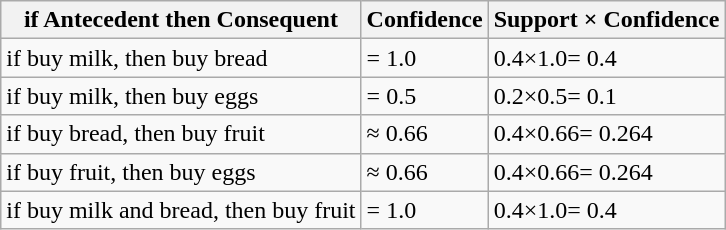<table class="wikitable sortable">
<tr>
<th>if Antecedent then Consequent</th>
<th>Confidence</th>
<th>Support × Confidence</th>
</tr>
<tr>
<td>if buy milk, then buy bread</td>
<td> = 1.0</td>
<td>0.4×1.0= 0.4</td>
</tr>
<tr>
<td>if buy milk, then buy eggs</td>
<td> = 0.5</td>
<td>0.2×0.5= 0.1</td>
</tr>
<tr>
<td>if buy bread, then buy fruit</td>
<td> ≈ 0.66</td>
<td>0.4×0.66= 0.264</td>
</tr>
<tr>
<td>if buy fruit, then buy eggs</td>
<td> ≈ 0.66</td>
<td>0.4×0.66= 0.264</td>
</tr>
<tr>
<td>if buy milk and bread, then buy fruit</td>
<td> = 1.0</td>
<td>0.4×1.0= 0.4</td>
</tr>
</table>
